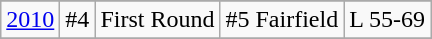<table class="wikitable" style="text-align:center">
<tr>
</tr>
<tr>
<td rowspan=1><a href='#'>2010</a></td>
<td>#4</td>
<td>First Round</td>
<td>#5 Fairfield</td>
<td>L 55-69</td>
</tr>
<tr style="text-align:center;">
</tr>
</table>
